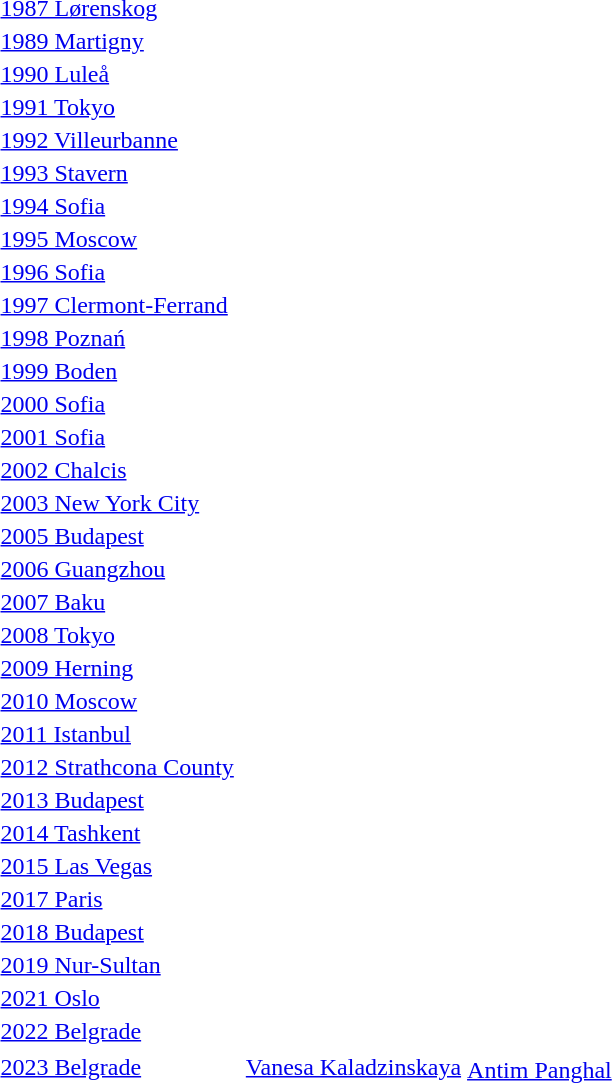<table>
<tr>
<td><a href='#'>1987 Lørenskog</a></td>
<td></td>
<td></td>
<td></td>
</tr>
<tr>
<td><a href='#'>1989 Martigny</a></td>
<td></td>
<td></td>
<td></td>
</tr>
<tr>
<td><a href='#'>1990 Luleå</a></td>
<td></td>
<td></td>
<td></td>
</tr>
<tr>
<td><a href='#'>1991 Tokyo</a></td>
<td></td>
<td></td>
<td></td>
</tr>
<tr>
<td><a href='#'>1992 Villeurbanne</a></td>
<td></td>
<td></td>
<td></td>
</tr>
<tr>
<td><a href='#'>1993 Stavern</a></td>
<td></td>
<td></td>
<td></td>
</tr>
<tr>
<td><a href='#'>1994 Sofia</a></td>
<td></td>
<td></td>
<td></td>
</tr>
<tr>
<td><a href='#'>1995 Moscow</a></td>
<td></td>
<td></td>
<td></td>
</tr>
<tr>
<td><a href='#'>1996 Sofia</a></td>
<td></td>
<td></td>
<td></td>
</tr>
<tr>
<td><a href='#'>1997 Clermont-Ferrand</a></td>
<td></td>
<td></td>
<td></td>
</tr>
<tr>
<td><a href='#'>1998 Poznań</a></td>
<td></td>
<td></td>
<td></td>
</tr>
<tr>
<td><a href='#'>1999 Boden</a></td>
<td></td>
<td></td>
<td></td>
</tr>
<tr>
<td><a href='#'>2000 Sofia</a></td>
<td></td>
<td></td>
<td></td>
</tr>
<tr>
<td><a href='#'>2001 Sofia</a></td>
<td></td>
<td></td>
<td></td>
</tr>
<tr>
<td><a href='#'>2002 Chalcis</a></td>
<td></td>
<td></td>
<td></td>
</tr>
<tr>
<td><a href='#'>2003 New York City</a></td>
<td></td>
<td></td>
<td></td>
</tr>
<tr>
<td rowspan=2><a href='#'>2005 Budapest</a></td>
<td rowspan=2></td>
<td rowspan=2></td>
<td></td>
</tr>
<tr>
<td></td>
</tr>
<tr>
<td rowspan=2><a href='#'>2006 Guangzhou</a></td>
<td rowspan=2></td>
<td rowspan=2></td>
<td></td>
</tr>
<tr>
<td></td>
</tr>
<tr>
<td rowspan=2><a href='#'>2007 Baku</a></td>
<td rowspan=2></td>
<td rowspan=2></td>
<td></td>
</tr>
<tr>
<td></td>
</tr>
<tr>
<td rowspan=2><a href='#'>2008 Tokyo</a></td>
<td rowspan=2></td>
<td rowspan=2></td>
<td></td>
</tr>
<tr>
<td></td>
</tr>
<tr>
<td rowspan=2><a href='#'>2009 Herning</a></td>
<td rowspan=2></td>
<td rowspan=2></td>
<td></td>
</tr>
<tr>
<td></td>
</tr>
<tr>
<td rowspan=2><a href='#'>2010 Moscow</a></td>
<td rowspan=2></td>
<td rowspan=2></td>
<td></td>
</tr>
<tr>
<td></td>
</tr>
<tr>
<td rowspan=2><a href='#'>2011 Istanbul</a></td>
<td rowspan=2></td>
<td rowspan=2></td>
<td></td>
</tr>
<tr>
<td></td>
</tr>
<tr>
<td rowspan=2><a href='#'>2012 Strathcona County</a></td>
<td rowspan=2></td>
<td rowspan=2></td>
<td></td>
</tr>
<tr>
<td></td>
</tr>
<tr>
<td rowspan=2><a href='#'>2013 Budapest</a></td>
<td rowspan=2></td>
<td rowspan=2></td>
<td></td>
</tr>
<tr>
<td></td>
</tr>
<tr>
<td rowspan=2><a href='#'>2014 Tashkent</a></td>
<td rowspan=2></td>
<td rowspan=2></td>
<td></td>
</tr>
<tr>
<td></td>
</tr>
<tr>
<td rowspan=2><a href='#'>2015 Las Vegas</a></td>
<td rowspan=2></td>
<td rowspan=2></td>
<td></td>
</tr>
<tr>
<td></td>
</tr>
<tr>
<td rowspan=2><a href='#'>2017 Paris</a></td>
<td rowspan=2></td>
<td rowspan=2></td>
<td></td>
</tr>
<tr>
<td></td>
</tr>
<tr>
<td rowspan=2><a href='#'>2018 Budapest</a></td>
<td rowspan=2></td>
<td rowspan=2></td>
<td></td>
</tr>
<tr>
<td></td>
</tr>
<tr>
<td rowspan=2><a href='#'>2019 Nur-Sultan</a></td>
<td rowspan=2></td>
<td rowspan=2></td>
<td></td>
</tr>
<tr>
<td></td>
</tr>
<tr>
<td rowspan=2><a href='#'>2021 Oslo</a></td>
<td rowspan=2></td>
<td rowspan=2></td>
<td></td>
</tr>
<tr>
<td></td>
</tr>
<tr>
<td rowspan=2><a href='#'>2022 Belgrade</a></td>
<td rowspan=2></td>
<td rowspan=2></td>
<td></td>
</tr>
<tr>
<td></td>
</tr>
<tr>
<td rowspan=2><a href='#'>2023 Belgrade</a></td>
<td rowspan=2></td>
<td rowspan=2> <a href='#'>Vanesa Kaladzinskaya</a> </td>
<td></td>
</tr>
<tr>
<td> <a href='#'>Antim Panghal</a> </td>
</tr>
</table>
